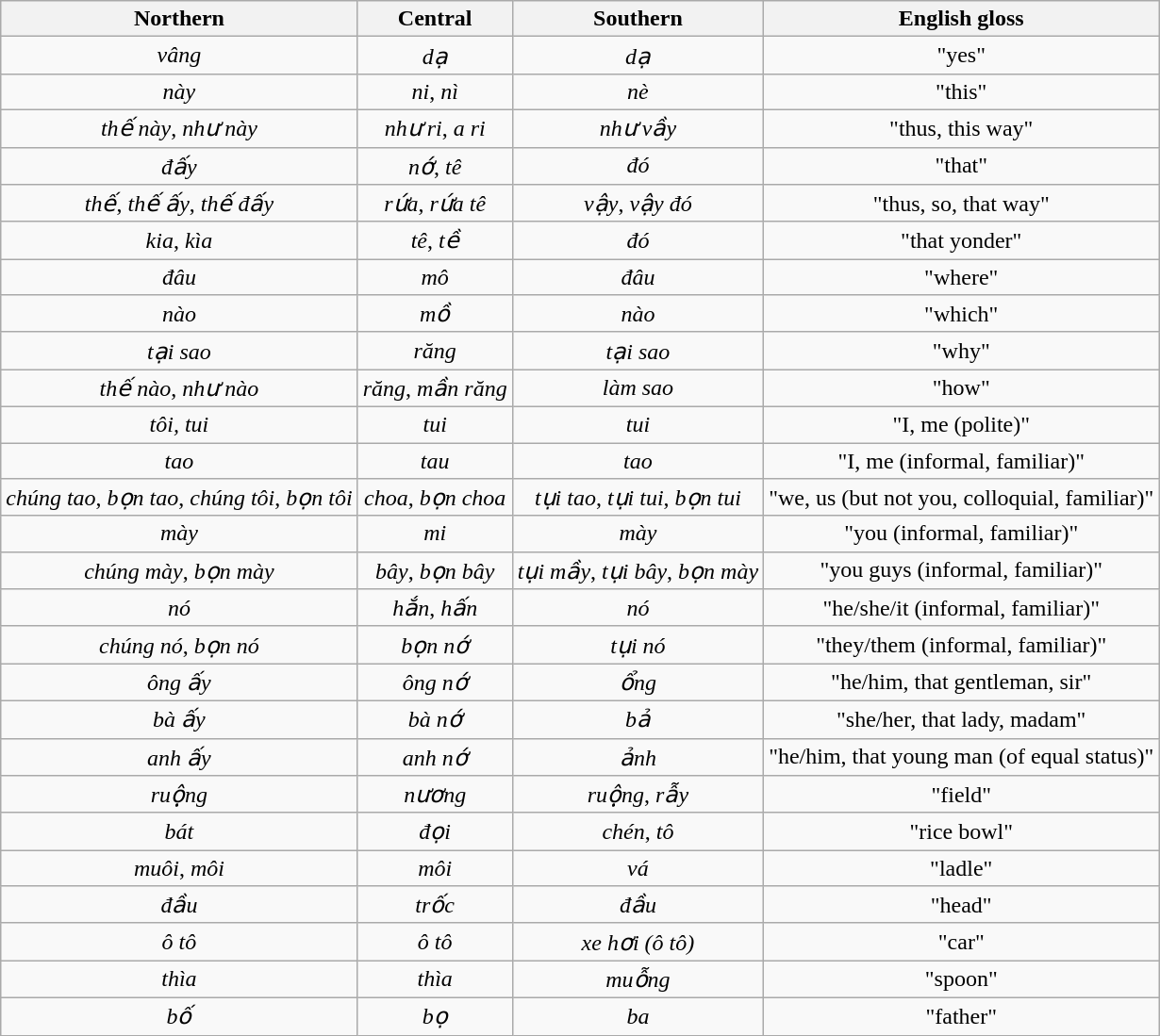<table class="wikitable" style="text-align: center;">
<tr>
<th>Northern</th>
<th>Central</th>
<th>Southern</th>
<th>English gloss</th>
</tr>
<tr>
<td><em>vâng</em></td>
<td><em>dạ</em></td>
<td><em>dạ</em></td>
<td>"yes"</td>
</tr>
<tr>
<td><em>này</em></td>
<td><em>ni</em>, <em>nì</em></td>
<td><em>nè</em></td>
<td>"this"</td>
</tr>
<tr>
<td><em>thế này</em>, <em>như này</em></td>
<td><em>như ri</em>, <em>a ri</em></td>
<td><em>như vầy</em></td>
<td>"thus, this way"</td>
</tr>
<tr>
<td><em>đấy</em></td>
<td><em>nớ</em>, <em>tê</em></td>
<td><em>đó</em></td>
<td>"that"</td>
</tr>
<tr>
<td><em>thế</em>, <em>thế ấy</em>, <em>thế đấy</em></td>
<td><em>rứa</em>, <em>rứa tê</em></td>
<td><em>vậy</em>, <em>vậy đó</em></td>
<td>"thus, so, that way"</td>
</tr>
<tr>
<td><em>kia</em>, <em>kìa</em></td>
<td><em>tê</em>, <em>tề</em></td>
<td><em>đó</em></td>
<td>"that yonder"</td>
</tr>
<tr>
<td><em>đâu</em></td>
<td><em>mô</em></td>
<td><em>đâu</em></td>
<td>"where"</td>
</tr>
<tr>
<td><em>nào</em></td>
<td><em>mồ</em></td>
<td><em>nào</em></td>
<td>"which"</td>
</tr>
<tr>
<td><em>tại sao</em></td>
<td><em>răng</em></td>
<td><em>tại sao</em></td>
<td>"why"</td>
</tr>
<tr>
<td><em>thế nào</em>, <em>như nào</em></td>
<td><em>răng</em>, <em>mần răng</em></td>
<td><em>làm sao</em></td>
<td>"how"</td>
</tr>
<tr>
<td><em>tôi, tui</em></td>
<td><em>tui</em></td>
<td><em>tui</em></td>
<td>"I, me (polite)"</td>
</tr>
<tr>
<td><em>tao</em></td>
<td><em>tau</em></td>
<td><em>tao</em></td>
<td>"I, me (informal, familiar)"</td>
</tr>
<tr>
<td><em>chúng tao</em>, <em>bọn tao</em>, <em>chúng tôi</em>, <em>bọn tôi</em></td>
<td><em>choa</em>, <em>bọn choa</em></td>
<td><em>tụi tao</em>, <em>tụi tui</em>, <em>bọn tui</em></td>
<td>"we, us (but not you, colloquial, familiar)"</td>
</tr>
<tr>
<td><em>mày</em></td>
<td><em>mi</em></td>
<td><em>mày</em></td>
<td>"you (informal, familiar)"</td>
</tr>
<tr>
<td><em>chúng mày</em>, <em>bọn mày</em></td>
<td><em>bây</em>, <em>bọn bây</em></td>
<td><em>tụi mầy</em>, <em>tụi bây</em>, <em>bọn mày</em></td>
<td>"you guys (informal, familiar)"</td>
</tr>
<tr>
<td><em>nó</em></td>
<td><em>hắn</em>, <em>hấn</em></td>
<td><em>nó</em></td>
<td>"he/she/it (informal, familiar)"</td>
</tr>
<tr>
<td><em>chúng nó</em>, <em>bọn nó</em></td>
<td><em>bọn nớ</em></td>
<td><em>tụi nó</em></td>
<td>"they/them (informal, familiar)"</td>
</tr>
<tr>
<td><em>ông ấy</em></td>
<td><em>ông nớ</em></td>
<td><em>ổng</em></td>
<td>"he/him, that gentleman, sir"</td>
</tr>
<tr>
<td><em>bà ấy</em></td>
<td><em>bà nớ</em></td>
<td><em>bả</em></td>
<td>"she/her, that lady, madam"</td>
</tr>
<tr>
<td><em>anh ấy</em></td>
<td><em>anh nớ</em></td>
<td><em>ảnh</em></td>
<td>"he/him, that young man (of equal status)"</td>
</tr>
<tr>
<td><em>ruộng</em></td>
<td><em>nương</em></td>
<td><em>ruộng</em>, <em>rẫy</em></td>
<td>"field"</td>
</tr>
<tr>
<td><em>bát</em></td>
<td><em>đọi</em></td>
<td><em>chén</em>, <em>tô</em></td>
<td>"rice bowl"</td>
</tr>
<tr>
<td><em>muôi</em>, <em>môi</em></td>
<td><em>môi</em></td>
<td><em>vá</em></td>
<td>"ladle"</td>
</tr>
<tr>
<td><em>đầu</em></td>
<td><em>trốc</em></td>
<td><em>đầu</em></td>
<td>"head"</td>
</tr>
<tr>
<td><em>ô tô</em></td>
<td><em>ô tô</em></td>
<td><em>xe hơi</em> <em>(ô tô)</em></td>
<td>"car"</td>
</tr>
<tr>
<td><em>thìa</em></td>
<td><em>thìa</em></td>
<td><em>muỗng</em></td>
<td>"spoon"</td>
</tr>
<tr>
<td><em>bố</em></td>
<td><em>bọ</em></td>
<td><em>ba</em></td>
<td>"father"</td>
</tr>
</table>
